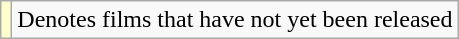<table class="wikitable">
<tr>
<td style="background:#ffc;"></td>
<td>Denotes films that have not yet been released</td>
</tr>
</table>
